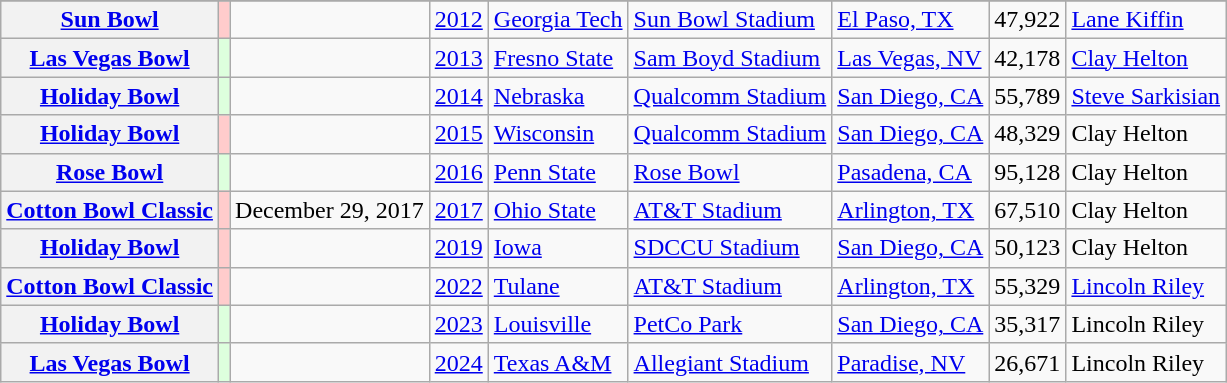<table class="wikitable">
<tr>
</tr>
<tr>
<th scope="row"><a href='#'>Sun Bowl</a></th>
<td style="background:#fcc;"></td>
<td></td>
<td><a href='#'>2012</a></td>
<td><a href='#'>Georgia Tech</a></td>
<td><a href='#'>Sun Bowl Stadium</a></td>
<td><a href='#'>El Paso, TX</a></td>
<td>47,922</td>
<td><a href='#'>Lane Kiffin</a></td>
</tr>
<tr>
<th scope="row"><a href='#'>Las Vegas Bowl</a></th>
<td style="background:#dfd;"></td>
<td></td>
<td><a href='#'>2013</a></td>
<td><a href='#'>Fresno State</a></td>
<td><a href='#'>Sam Boyd Stadium</a></td>
<td><a href='#'>Las Vegas, NV</a></td>
<td>42,178</td>
<td><a href='#'>Clay Helton</a></td>
</tr>
<tr>
<th scope="row"><a href='#'>Holiday Bowl</a></th>
<td style="background:#dfd;"></td>
<td></td>
<td><a href='#'>2014</a></td>
<td><a href='#'>Nebraska</a></td>
<td><a href='#'>Qualcomm Stadium</a></td>
<td><a href='#'>San Diego, CA</a></td>
<td>55,789</td>
<td><a href='#'>Steve Sarkisian</a></td>
</tr>
<tr>
<th scope="row"><a href='#'>Holiday Bowl</a></th>
<td style="background:#fcc;"></td>
<td></td>
<td><a href='#'>2015</a></td>
<td><a href='#'>Wisconsin</a></td>
<td><a href='#'>Qualcomm Stadium</a></td>
<td><a href='#'>San Diego, CA</a></td>
<td>48,329</td>
<td>Clay Helton</td>
</tr>
<tr>
<th scope="row"><a href='#'>Rose Bowl</a></th>
<td style="background:#dfd;"></td>
<td></td>
<td><a href='#'>2016</a></td>
<td><a href='#'>Penn State</a></td>
<td><a href='#'>Rose Bowl</a></td>
<td><a href='#'>Pasadena, CA</a></td>
<td>95,128</td>
<td>Clay Helton</td>
</tr>
<tr>
<th><strong><a href='#'>Cotton Bowl Classic</a></strong></th>
<td style="background:#fcc;"></td>
<td>December 29, 2017</td>
<td><a href='#'>2017</a></td>
<td><a href='#'>Ohio State</a></td>
<td><a href='#'>AT&T Stadium</a></td>
<td><a href='#'>Arlington, TX</a></td>
<td>67,510</td>
<td>Clay Helton</td>
</tr>
<tr>
<th scope="row"><a href='#'>Holiday Bowl</a></th>
<td style="background:#fcc;"></td>
<td></td>
<td><a href='#'>2019</a></td>
<td><a href='#'>Iowa</a></td>
<td><a href='#'>SDCCU Stadium</a></td>
<td><a href='#'>San Diego, CA</a></td>
<td>50,123</td>
<td>Clay Helton</td>
</tr>
<tr>
<th scope="row"><a href='#'>Cotton Bowl Classic</a></th>
<td style="background:#fcc;"></td>
<td></td>
<td><a href='#'>2022</a></td>
<td><a href='#'>Tulane</a></td>
<td><a href='#'>AT&T Stadium</a></td>
<td><a href='#'>Arlington, TX</a></td>
<td>55,329</td>
<td><a href='#'>Lincoln Riley</a></td>
</tr>
<tr>
<th scope="row"><a href='#'>Holiday Bowl</a></th>
<td style="background:#dfd;"></td>
<td></td>
<td><a href='#'>2023</a></td>
<td><a href='#'>Louisville</a></td>
<td><a href='#'>PetCo Park</a></td>
<td><a href='#'>San Diego, CA</a></td>
<td>35,317</td>
<td>Lincoln Riley</td>
</tr>
<tr>
<th scope="row"><a href='#'>Las Vegas Bowl</a></th>
<td style="background:#dfd;"></td>
<td></td>
<td><a href='#'>2024</a></td>
<td><a href='#'>Texas A&M</a></td>
<td><a href='#'>Allegiant Stadium</a></td>
<td><a href='#'>Paradise, NV</a></td>
<td>26,671</td>
<td>Lincoln Riley</td>
</tr>
</table>
